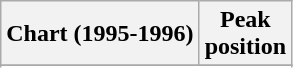<table class="wikitable sortable plainrowheaders" style="text-align:center">
<tr>
<th scope="col">Chart (1995-1996)</th>
<th scope="col">Peak<br>position</th>
</tr>
<tr>
</tr>
<tr>
</tr>
<tr>
</tr>
<tr>
</tr>
<tr>
</tr>
<tr>
</tr>
</table>
